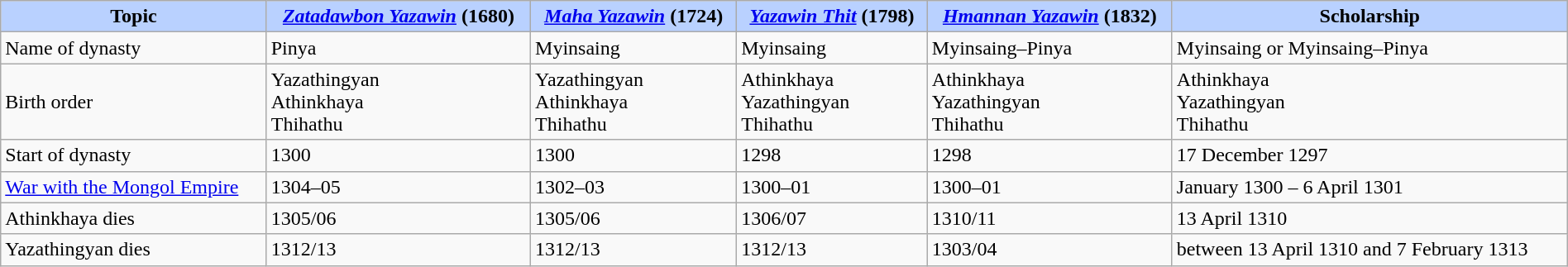<table width=100% class="wikitable">
<tr>
<th style="background-color:#B9D1FF">Topic</th>
<th style="background-color:#B9D1FF"><em><a href='#'>Zatadawbon Yazawin</a></em> (1680)</th>
<th style="background-color:#B9D1FF"><em><a href='#'>Maha Yazawin</a></em> (1724)</th>
<th style="background-color:#B9D1FF"><em><a href='#'>Yazawin Thit</a></em> (1798)</th>
<th style="background-color:#B9D1FF"><em><a href='#'>Hmannan Yazawin</a></em> (1832)</th>
<th style="background-color:#B9D1FF">Scholarship</th>
</tr>
<tr>
<td>Name of dynasty</td>
<td>Pinya</td>
<td>Myinsaing</td>
<td>Myinsaing</td>
<td>Myinsaing–Pinya</td>
<td>Myinsaing or Myinsaing–Pinya</td>
</tr>
<tr>
<td>Birth order</td>
<td>Yazathingyan <br> Athinkhaya <br> Thihathu</td>
<td>Yazathingyan <br> Athinkhaya <br> Thihathu</td>
<td>Athinkhaya <br> Yazathingyan <br> Thihathu</td>
<td>Athinkhaya <br> Yazathingyan <br> Thihathu</td>
<td>Athinkhaya <br> Yazathingyan <br> Thihathu</td>
</tr>
<tr>
<td>Start of dynasty</td>
<td>1300</td>
<td>1300</td>
<td>1298</td>
<td>1298</td>
<td>17 December 1297</td>
</tr>
<tr>
<td><a href='#'>War with the Mongol Empire</a></td>
<td>1304–05</td>
<td>1302–03</td>
<td>1300–01</td>
<td>1300–01</td>
<td>January 1300 – 6 April 1301</td>
</tr>
<tr>
<td>Athinkhaya dies</td>
<td>1305/06</td>
<td>1305/06</td>
<td>1306/07</td>
<td>1310/11</td>
<td>13 April 1310</td>
</tr>
<tr>
<td>Yazathingyan dies</td>
<td>1312/13</td>
<td>1312/13</td>
<td>1312/13</td>
<td>1303/04</td>
<td>between 13 April 1310 and 7 February 1313</td>
</tr>
</table>
